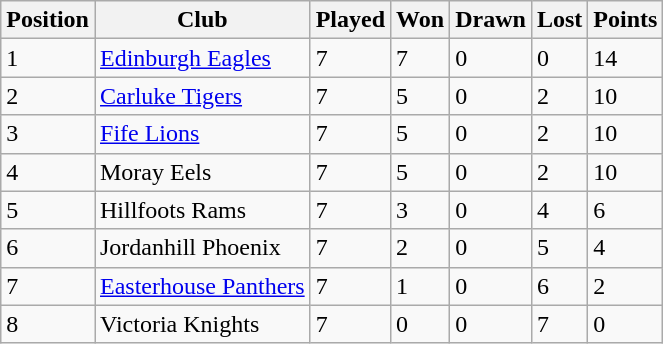<table class="wikitable">
<tr>
<th>Position</th>
<th>Club</th>
<th>Played</th>
<th>Won</th>
<th>Drawn</th>
<th>Lost</th>
<th>Points</th>
</tr>
<tr>
<td>1</td>
<td><a href='#'>Edinburgh Eagles</a></td>
<td>7</td>
<td>7</td>
<td>0</td>
<td>0</td>
<td>14</td>
</tr>
<tr>
<td>2</td>
<td><a href='#'>Carluke Tigers</a></td>
<td>7</td>
<td>5</td>
<td>0</td>
<td>2</td>
<td>10</td>
</tr>
<tr>
<td>3</td>
<td><a href='#'>Fife Lions</a></td>
<td>7</td>
<td>5</td>
<td>0</td>
<td>2</td>
<td>10</td>
</tr>
<tr>
<td>4</td>
<td>Moray Eels</td>
<td>7</td>
<td>5</td>
<td>0</td>
<td>2</td>
<td>10</td>
</tr>
<tr>
<td>5</td>
<td>Hillfoots Rams</td>
<td>7</td>
<td>3</td>
<td>0</td>
<td>4</td>
<td>6</td>
</tr>
<tr>
<td>6</td>
<td>Jordanhill Phoenix</td>
<td>7</td>
<td>2</td>
<td>0</td>
<td>5</td>
<td>4</td>
</tr>
<tr>
<td>7</td>
<td><a href='#'>Easterhouse Panthers</a></td>
<td>7</td>
<td>1</td>
<td>0</td>
<td>6</td>
<td>2</td>
</tr>
<tr>
<td>8</td>
<td>Victoria Knights</td>
<td>7</td>
<td>0</td>
<td>0</td>
<td>7</td>
<td>0</td>
</tr>
</table>
